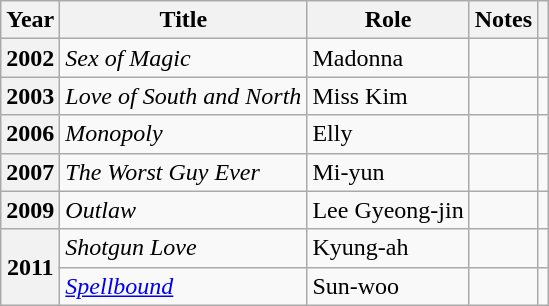<table class="wikitable plainrowheaders sortable">
<tr>
<th scope="col">Year</th>
<th scope="col">Title</th>
<th scope="col">Role</th>
<th scope="col">Notes</th>
<th scope="col" class="unsortable"></th>
</tr>
<tr>
<th scope="row">2002</th>
<td><em>Sex of Magic</em></td>
<td>Madonna</td>
<td></td>
<td></td>
</tr>
<tr>
<th scope="row">2003</th>
<td><em>Love of South and North</em></td>
<td>Miss Kim</td>
<td></td>
<td></td>
</tr>
<tr>
<th scope="row">2006</th>
<td><em>Monopoly</em></td>
<td>Elly</td>
<td></td>
<td></td>
</tr>
<tr>
<th scope="row">2007</th>
<td><em>The Worst Guy Ever</em></td>
<td>Mi-yun</td>
<td></td>
<td></td>
</tr>
<tr>
<th scope="row">2009</th>
<td><em>Outlaw</em></td>
<td>Lee Gyeong-jin</td>
<td></td>
<td></td>
</tr>
<tr>
<th scope="row" rowspan="2">2011</th>
<td><em>Shotgun Love</em></td>
<td>Kyung-ah</td>
<td></td>
<td></td>
</tr>
<tr>
<td><em><a href='#'>Spellbound</a></em></td>
<td>Sun-woo</td>
<td></td>
<td></td>
</tr>
</table>
